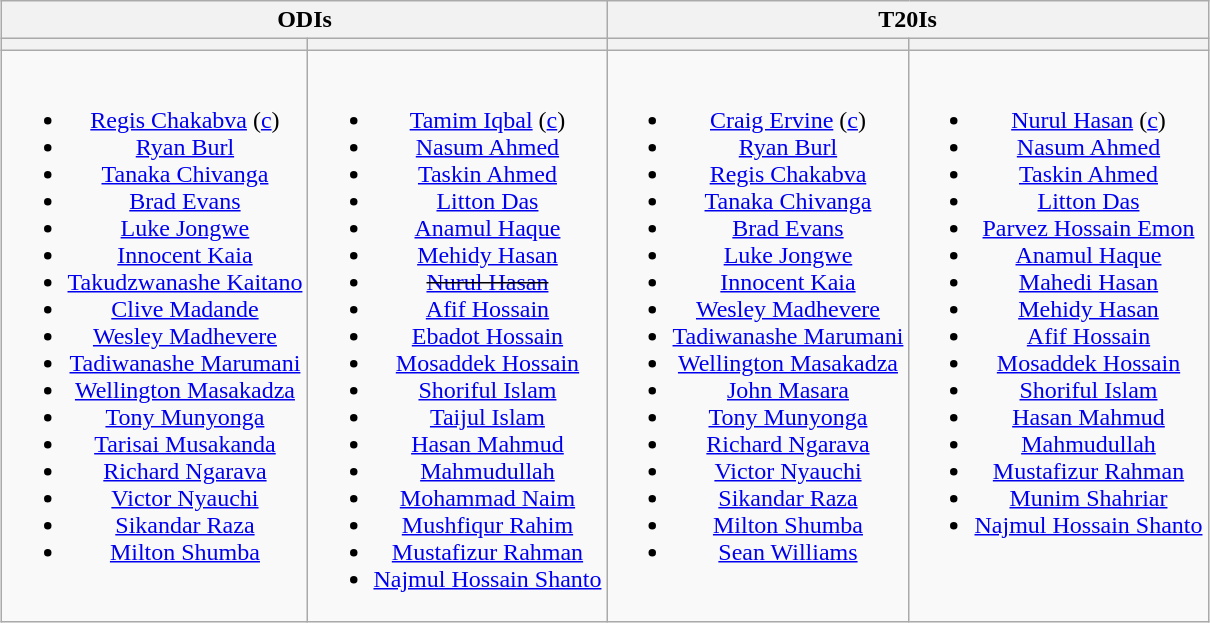<table class="wikitable" style="text-align:center; margin:auto">
<tr>
<th colspan=2>ODIs</th>
<th colspan=2>T20Is</th>
</tr>
<tr>
<th></th>
<th></th>
<th></th>
<th></th>
</tr>
<tr style="vertical-align:top">
<td><br><ul><li><a href='#'>Regis Chakabva</a> (<a href='#'>c</a>)</li><li><a href='#'>Ryan Burl</a></li><li><a href='#'>Tanaka Chivanga</a></li><li><a href='#'>Brad Evans</a></li><li><a href='#'>Luke Jongwe</a></li><li><a href='#'>Innocent Kaia</a></li><li><a href='#'>Takudzwanashe Kaitano</a></li><li><a href='#'>Clive Madande</a></li><li><a href='#'>Wesley Madhevere</a></li><li><a href='#'>Tadiwanashe Marumani</a></li><li><a href='#'>Wellington Masakadza</a></li><li><a href='#'>Tony Munyonga</a></li><li><a href='#'>Tarisai Musakanda</a></li><li><a href='#'>Richard Ngarava</a></li><li><a href='#'>Victor Nyauchi</a></li><li><a href='#'>Sikandar Raza</a></li><li><a href='#'>Milton Shumba</a></li></ul></td>
<td><br><ul><li><a href='#'>Tamim Iqbal</a> (<a href='#'>c</a>)</li><li><a href='#'>Nasum Ahmed</a></li><li><a href='#'>Taskin Ahmed</a></li><li><a href='#'>Litton Das</a></li><li><a href='#'>Anamul Haque</a></li><li><a href='#'>Mehidy Hasan</a></li><li><s><a href='#'>Nurul Hasan</a></s></li><li><a href='#'>Afif Hossain</a></li><li><a href='#'>Ebadot Hossain</a></li><li><a href='#'>Mosaddek Hossain</a></li><li><a href='#'>Shoriful Islam</a></li><li><a href='#'>Taijul Islam</a></li><li><a href='#'>Hasan Mahmud</a></li><li><a href='#'>Mahmudullah</a></li><li><a href='#'>Mohammad Naim</a></li><li><a href='#'>Mushfiqur Rahim</a></li><li><a href='#'>Mustafizur Rahman</a></li><li><a href='#'>Najmul Hossain Shanto</a></li></ul></td>
<td><br><ul><li><a href='#'>Craig Ervine</a> (<a href='#'>c</a>)</li><li><a href='#'>Ryan Burl</a></li><li><a href='#'>Regis Chakabva</a></li><li><a href='#'>Tanaka Chivanga</a></li><li><a href='#'>Brad Evans</a></li><li><a href='#'>Luke Jongwe</a></li><li><a href='#'>Innocent Kaia</a></li><li><a href='#'>Wesley Madhevere</a></li><li><a href='#'>Tadiwanashe Marumani</a></li><li><a href='#'>Wellington Masakadza</a></li><li><a href='#'>John Masara</a></li><li><a href='#'>Tony Munyonga</a></li><li><a href='#'>Richard Ngarava</a></li><li><a href='#'>Victor Nyauchi</a></li><li><a href='#'>Sikandar Raza</a></li><li><a href='#'>Milton Shumba</a></li><li><a href='#'>Sean Williams</a></li></ul></td>
<td><br><ul><li><a href='#'>Nurul Hasan</a> (<a href='#'>c</a>)</li><li><a href='#'>Nasum Ahmed</a></li><li><a href='#'>Taskin Ahmed</a></li><li><a href='#'>Litton Das</a></li><li><a href='#'>Parvez Hossain Emon</a></li><li><a href='#'>Anamul Haque</a></li><li><a href='#'>Mahedi Hasan</a></li><li><a href='#'>Mehidy Hasan</a></li><li><a href='#'>Afif Hossain</a></li><li><a href='#'>Mosaddek Hossain</a></li><li><a href='#'>Shoriful Islam</a></li><li><a href='#'>Hasan Mahmud</a></li><li><a href='#'>Mahmudullah</a></li><li><a href='#'>Mustafizur Rahman</a></li><li><a href='#'>Munim Shahriar</a></li><li><a href='#'>Najmul Hossain Shanto</a></li></ul></td>
</tr>
</table>
